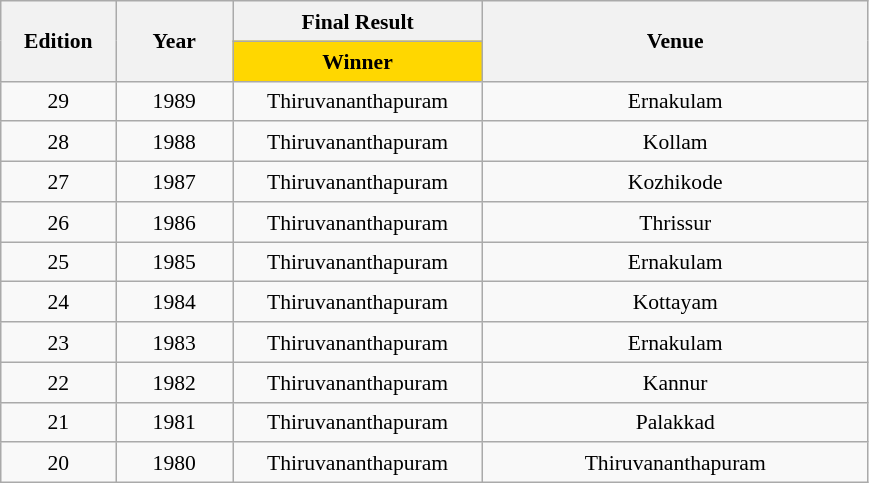<table class="wikitable" style="text-align:center; line-height:20px; font-size:90%;">
<tr>
<th rowspan="2" width=70px>Edition</th>
<th rowspan="2" width=71px>Year</th>
<th colspan="1" width=160px>Final Result</th>
<th rowspan="2" width=250px>Venue</th>
</tr>
<tr>
<th width=99px style="background:gold;">Winner</th>
</tr>
<tr>
<td>29</td>
<td>1989</td>
<td>Thiruvananthapuram</td>
<td>Ernakulam</td>
</tr>
<tr>
<td>28</td>
<td>1988</td>
<td>Thiruvananthapuram</td>
<td>Kollam</td>
</tr>
<tr>
<td>27</td>
<td>1987</td>
<td>Thiruvananthapuram</td>
<td>Kozhikode</td>
</tr>
<tr>
<td>26</td>
<td>1986</td>
<td>Thiruvananthapuram</td>
<td>Thrissur</td>
</tr>
<tr>
<td>25</td>
<td>1985</td>
<td>Thiruvananthapuram</td>
<td>Ernakulam</td>
</tr>
<tr>
<td>24</td>
<td>1984</td>
<td>Thiruvananthapuram</td>
<td>Kottayam</td>
</tr>
<tr>
<td>23</td>
<td>1983</td>
<td>Thiruvananthapuram</td>
<td>Ernakulam</td>
</tr>
<tr>
<td>22</td>
<td>1982</td>
<td>Thiruvananthapuram</td>
<td>Kannur</td>
</tr>
<tr>
<td>21</td>
<td>1981</td>
<td>Thiruvananthapuram</td>
<td>Palakkad</td>
</tr>
<tr>
<td>20</td>
<td>1980</td>
<td>Thiruvananthapuram</td>
<td>Thiruvananthapuram</td>
</tr>
</table>
